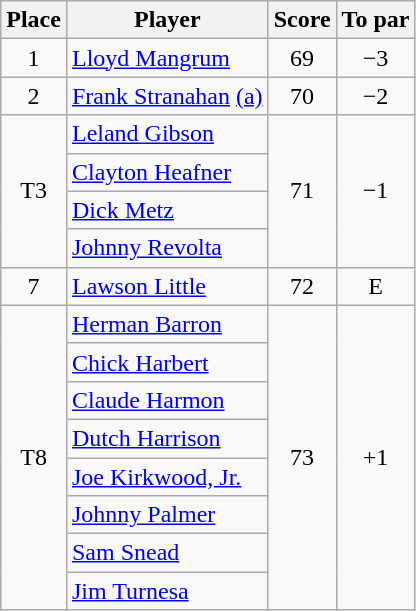<table class="wikitable">
<tr>
<th>Place</th>
<th>Player</th>
<th>Score</th>
<th>To par</th>
</tr>
<tr>
<td align="center">1</td>
<td> <a href='#'>Lloyd Mangrum</a></td>
<td align="center">69</td>
<td align="center">−3</td>
</tr>
<tr>
<td align="center">2</td>
<td> <a href='#'>Frank Stranahan</a> <a href='#'>(a)</a></td>
<td align="center">70</td>
<td align="center">−2</td>
</tr>
<tr>
<td rowspan="4" align="center">T3</td>
<td> <a href='#'>Leland Gibson</a></td>
<td rowspan="4" align="center">71</td>
<td rowspan="4"  align="center">−1</td>
</tr>
<tr>
<td> <a href='#'>Clayton Heafner</a></td>
</tr>
<tr>
<td> <a href='#'>Dick Metz</a></td>
</tr>
<tr>
<td> <a href='#'>Johnny Revolta</a></td>
</tr>
<tr>
<td align="center">7</td>
<td> <a href='#'>Lawson Little</a></td>
<td align="center">72</td>
<td align="center">E</td>
</tr>
<tr>
<td rowspan="8" align="center">T8</td>
<td> <a href='#'>Herman Barron</a></td>
<td rowspan="8" align="center">73</td>
<td rowspan="8" align="center">+1</td>
</tr>
<tr>
<td> <a href='#'>Chick Harbert</a></td>
</tr>
<tr>
<td> <a href='#'>Claude Harmon</a></td>
</tr>
<tr>
<td> <a href='#'>Dutch Harrison</a></td>
</tr>
<tr>
<td> <a href='#'>Joe Kirkwood, Jr.</a></td>
</tr>
<tr>
<td> <a href='#'>Johnny Palmer</a></td>
</tr>
<tr>
<td> <a href='#'>Sam Snead</a></td>
</tr>
<tr>
<td> <a href='#'>Jim Turnesa</a></td>
</tr>
</table>
